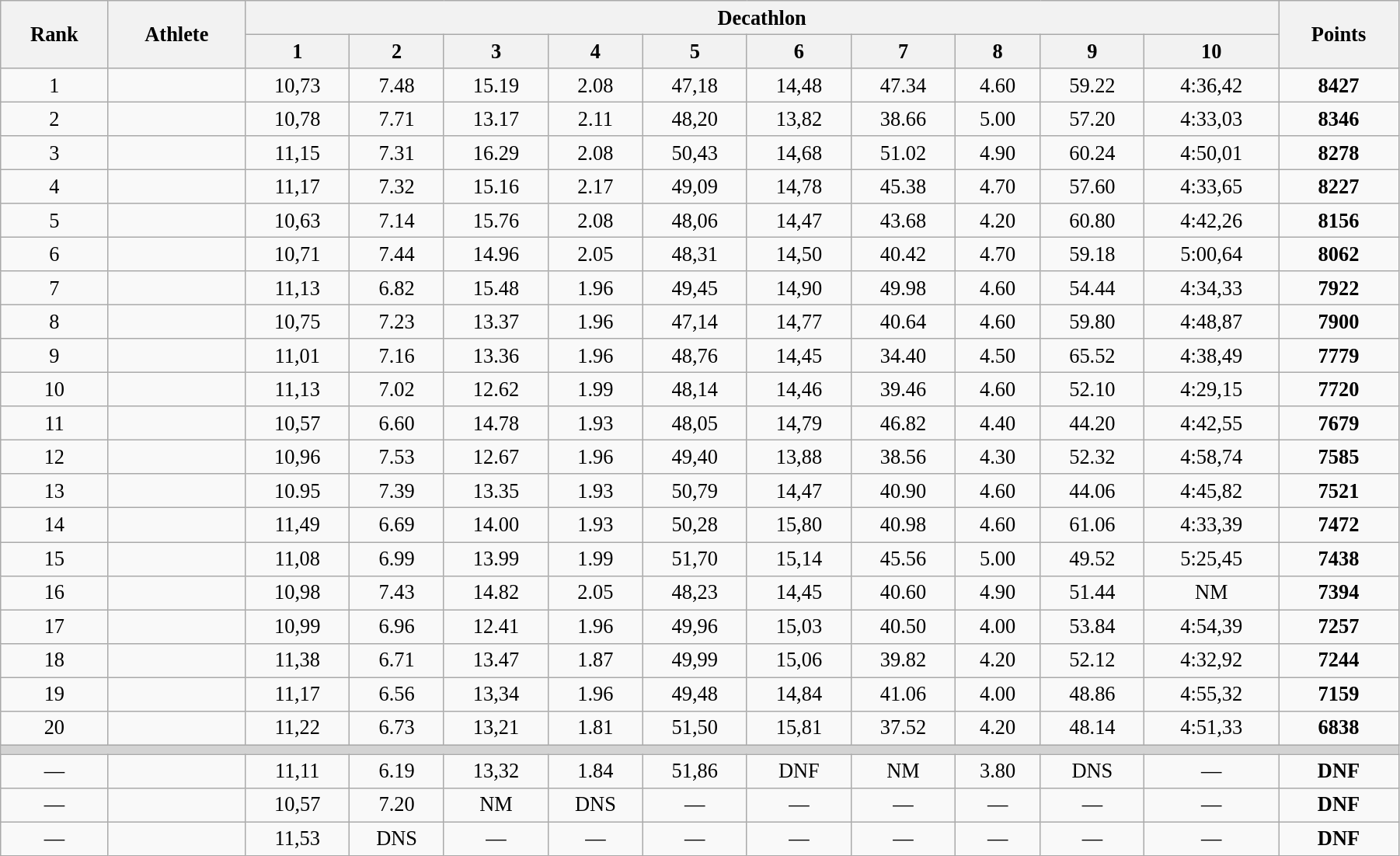<table class="wikitable" style=" text-align:center; font-size:110%;" width="95%">
<tr>
<th rowspan="2">Rank</th>
<th rowspan="2">Athlete</th>
<th colspan="10">Decathlon</th>
<th rowspan="2">Points</th>
</tr>
<tr>
<th>1</th>
<th>2</th>
<th>3</th>
<th>4</th>
<th>5</th>
<th>6</th>
<th>7</th>
<th>8</th>
<th>9</th>
<th>10</th>
</tr>
<tr>
<td>1</td>
<td align=left></td>
<td>10,73</td>
<td>7.48</td>
<td>15.19</td>
<td>2.08</td>
<td>47,18</td>
<td>14,48</td>
<td>47.34</td>
<td>4.60</td>
<td>59.22</td>
<td>4:36,42</td>
<td><strong>8427</strong></td>
</tr>
<tr>
<td>2</td>
<td align=left></td>
<td>10,78</td>
<td>7.71</td>
<td>13.17</td>
<td>2.11</td>
<td>48,20</td>
<td>13,82</td>
<td>38.66</td>
<td>5.00</td>
<td>57.20</td>
<td>4:33,03</td>
<td><strong>8346</strong></td>
</tr>
<tr>
<td>3</td>
<td align=left></td>
<td>11,15</td>
<td>7.31</td>
<td>16.29</td>
<td>2.08</td>
<td>50,43</td>
<td>14,68</td>
<td>51.02</td>
<td>4.90</td>
<td>60.24</td>
<td>4:50,01</td>
<td><strong>8278</strong></td>
</tr>
<tr>
<td>4</td>
<td align=left></td>
<td>11,17</td>
<td>7.32</td>
<td>15.16</td>
<td>2.17</td>
<td>49,09</td>
<td>14,78</td>
<td>45.38</td>
<td>4.70</td>
<td>57.60</td>
<td>4:33,65</td>
<td><strong>8227</strong></td>
</tr>
<tr>
<td>5</td>
<td align=left></td>
<td>10,63</td>
<td>7.14</td>
<td>15.76</td>
<td>2.08</td>
<td>48,06</td>
<td>14,47</td>
<td>43.68</td>
<td>4.20</td>
<td>60.80</td>
<td>4:42,26</td>
<td><strong>8156</strong></td>
</tr>
<tr>
<td>6</td>
<td align=left></td>
<td>10,71</td>
<td>7.44</td>
<td>14.96</td>
<td>2.05</td>
<td>48,31</td>
<td>14,50</td>
<td>40.42</td>
<td>4.70</td>
<td>59.18</td>
<td>5:00,64</td>
<td><strong>8062</strong></td>
</tr>
<tr>
<td>7</td>
<td align=left></td>
<td>11,13</td>
<td>6.82</td>
<td>15.48</td>
<td>1.96</td>
<td>49,45</td>
<td>14,90</td>
<td>49.98</td>
<td>4.60</td>
<td>54.44</td>
<td>4:34,33</td>
<td><strong>7922</strong></td>
</tr>
<tr>
<td>8</td>
<td align=left></td>
<td>10,75</td>
<td>7.23</td>
<td>13.37</td>
<td>1.96</td>
<td>47,14</td>
<td>14,77</td>
<td>40.64</td>
<td>4.60</td>
<td>59.80</td>
<td>4:48,87</td>
<td><strong>7900</strong></td>
</tr>
<tr>
<td>9</td>
<td align=left></td>
<td>11,01</td>
<td>7.16</td>
<td>13.36</td>
<td>1.96</td>
<td>48,76</td>
<td>14,45</td>
<td>34.40</td>
<td>4.50</td>
<td>65.52</td>
<td>4:38,49</td>
<td><strong>7779</strong></td>
</tr>
<tr>
<td>10</td>
<td align=left></td>
<td>11,13</td>
<td>7.02</td>
<td>12.62</td>
<td>1.99</td>
<td>48,14</td>
<td>14,46</td>
<td>39.46</td>
<td>4.60</td>
<td>52.10</td>
<td>4:29,15</td>
<td><strong>7720</strong></td>
</tr>
<tr>
<td>11</td>
<td align=left></td>
<td>10,57</td>
<td>6.60</td>
<td>14.78</td>
<td>1.93</td>
<td>48,05</td>
<td>14,79</td>
<td>46.82</td>
<td>4.40</td>
<td>44.20</td>
<td>4:42,55</td>
<td><strong>7679</strong></td>
</tr>
<tr>
<td>12</td>
<td align=left></td>
<td>10,96</td>
<td>7.53</td>
<td>12.67</td>
<td>1.96</td>
<td>49,40</td>
<td>13,88</td>
<td>38.56</td>
<td>4.30</td>
<td>52.32</td>
<td>4:58,74</td>
<td><strong>7585</strong></td>
</tr>
<tr>
<td>13</td>
<td align=left></td>
<td>10.95</td>
<td>7.39</td>
<td>13.35</td>
<td>1.93</td>
<td>50,79</td>
<td>14,47</td>
<td>40.90</td>
<td>4.60</td>
<td>44.06</td>
<td>4:45,82</td>
<td><strong>7521</strong></td>
</tr>
<tr>
<td>14</td>
<td align=left></td>
<td>11,49</td>
<td>6.69</td>
<td>14.00</td>
<td>1.93</td>
<td>50,28</td>
<td>15,80</td>
<td>40.98</td>
<td>4.60</td>
<td>61.06</td>
<td>4:33,39</td>
<td><strong>7472</strong></td>
</tr>
<tr>
<td>15</td>
<td align=left></td>
<td>11,08</td>
<td>6.99</td>
<td>13.99</td>
<td>1.99</td>
<td>51,70</td>
<td>15,14</td>
<td>45.56</td>
<td>5.00</td>
<td>49.52</td>
<td>5:25,45</td>
<td><strong>7438</strong></td>
</tr>
<tr>
<td>16</td>
<td align=left></td>
<td>10,98</td>
<td>7.43</td>
<td>14.82</td>
<td>2.05</td>
<td>48,23</td>
<td>14,45</td>
<td>40.60</td>
<td>4.90</td>
<td>51.44</td>
<td>NM</td>
<td><strong>7394</strong></td>
</tr>
<tr>
<td>17</td>
<td align=left></td>
<td>10,99</td>
<td>6.96</td>
<td>12.41</td>
<td>1.96</td>
<td>49,96</td>
<td>15,03</td>
<td>40.50</td>
<td>4.00</td>
<td>53.84</td>
<td>4:54,39</td>
<td><strong>7257</strong></td>
</tr>
<tr>
<td>18</td>
<td align=left></td>
<td>11,38</td>
<td>6.71</td>
<td>13.47</td>
<td>1.87</td>
<td>49,99</td>
<td>15,06</td>
<td>39.82</td>
<td>4.20</td>
<td>52.12</td>
<td>4:32,92</td>
<td><strong>7244</strong></td>
</tr>
<tr>
<td>19</td>
<td align=left></td>
<td>11,17</td>
<td>6.56</td>
<td>13,34</td>
<td>1.96</td>
<td>49,48</td>
<td>14,84</td>
<td>41.06</td>
<td>4.00</td>
<td>48.86</td>
<td>4:55,32</td>
<td><strong>7159</strong></td>
</tr>
<tr>
<td>20</td>
<td align=left></td>
<td>11,22</td>
<td>6.73</td>
<td>13,21</td>
<td>1.81</td>
<td>51,50</td>
<td>15,81</td>
<td>37.52</td>
<td>4.20</td>
<td>48.14</td>
<td>4:51,33</td>
<td><strong>6838</strong></td>
</tr>
<tr>
<td colspan=13 bgcolor=lightgray></td>
</tr>
<tr>
<td>—</td>
<td align=left></td>
<td>11,11</td>
<td>6.19</td>
<td>13,32</td>
<td>1.84</td>
<td>51,86</td>
<td>DNF</td>
<td>NM</td>
<td>3.80</td>
<td>DNS</td>
<td>—</td>
<td><strong>DNF</strong></td>
</tr>
<tr>
<td>—</td>
<td align=left></td>
<td>10,57</td>
<td>7.20</td>
<td>NM</td>
<td>DNS</td>
<td>—</td>
<td>—</td>
<td>—</td>
<td>—</td>
<td>—</td>
<td>—</td>
<td><strong>DNF</strong></td>
</tr>
<tr>
<td>—</td>
<td align=left></td>
<td>11,53</td>
<td>DNS</td>
<td>—</td>
<td>—</td>
<td>—</td>
<td>—</td>
<td>—</td>
<td>—</td>
<td>—</td>
<td>—</td>
<td><strong>DNF</strong></td>
</tr>
</table>
